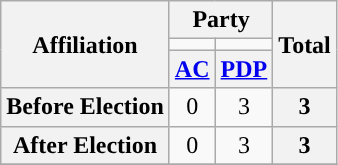<table class="wikitable" style="text-align:center">
<tr>
<th rowspan="3">Affiliation</th>
<th colspan="2">Party</th>
<th rowspan="3">Total</th>
</tr>
<tr>
<td style="background-color:"></td>
<td style="background-color:"></td>
</tr>
<tr>
<th><a href='#'>AC</a></th>
<th><a href='#'>PDP</a></th>
</tr>
<tr>
<th>Before Election</th>
<td>0</td>
<td>3</td>
<th>3</th>
</tr>
<tr>
<th>After Election</th>
<td>0</td>
<td>3</td>
<th>3</th>
</tr>
<tr>
</tr>
</table>
